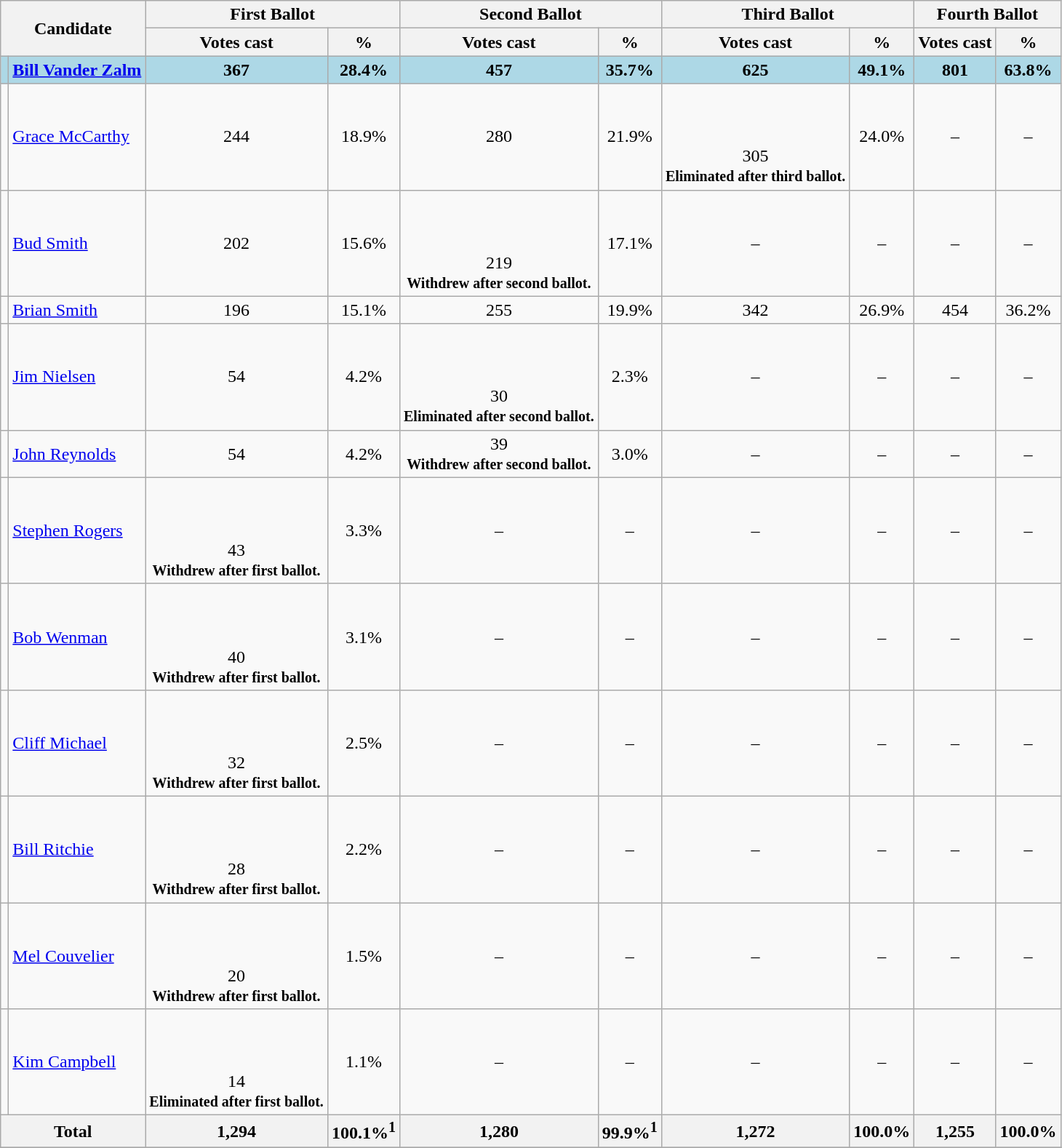<table class="wikitable">
<tr>
<th rowspan="2" colspan="2">Candidate</th>
<th colspan = "2">First Ballot</th>
<th colspan = "2">Second Ballot</th>
<th colspan = "2">Third Ballot</th>
<th colspan = "2">Fourth Ballot</th>
</tr>
<tr>
<th>Votes cast</th>
<th>%</th>
<th>Votes cast</th>
<th>%</th>
<th>Votes cast</th>
<th>%</th>
<th>Votes cast</th>
<th>%</th>
</tr>
<tr style="background:#ADD8E6">
<td></td>
<td><strong><a href='#'>Bill Vander Zalm</a></strong></td>
<td align = "center"><strong>367</strong></td>
<td align = "center"><strong>28.4%</strong></td>
<td align = "center"><strong>457</strong></td>
<td align = "center"><strong>35.7%</strong></td>
<td align = "center"><strong>625</strong></td>
<td align = "center"><strong>49.1%</strong></td>
<td align = "center"><strong>801</strong></td>
<td align = "center"><strong>63.8%</strong></td>
</tr>
<tr>
<td></td>
<td><a href='#'>Grace McCarthy</a></td>
<td align = "center">244</td>
<td align = "center">18.9%</td>
<td align = "center">280</td>
<td align = "center">21.9%</td>
<td align = "center"><br><br><br>305<br><strong><small>Eliminated after third ballot.</small></strong></td>
<td align = "center">24.0%</td>
<td align = "center">–</td>
<td align = "center">–</td>
</tr>
<tr>
<td></td>
<td><a href='#'>Bud Smith</a></td>
<td align = "center">202</td>
<td align = "center">15.6%</td>
<td align = "center"><br><br><br>219<br><strong><small>Withdrew after second ballot.</small></strong></td>
<td align = "center">17.1%</td>
<td align = "center">–</td>
<td align = "center">–</td>
<td align = "center">–</td>
<td align = "center">–</td>
</tr>
<tr>
<td></td>
<td><a href='#'>Brian Smith</a></td>
<td align = "center">196</td>
<td align = "center">15.1%</td>
<td align = "center">255</td>
<td align = "center">19.9%</td>
<td align = "center">342</td>
<td align = "center">26.9%</td>
<td align = "center">454</td>
<td align = "center">36.2%</td>
</tr>
<tr>
<td></td>
<td><a href='#'>Jim Nielsen</a></td>
<td align = "center">54</td>
<td align = "center">4.2%</td>
<td align = "center"><br><br><br>30<br><strong><small>Eliminated after second ballot.</small></strong></td>
<td align = "center">2.3%</td>
<td align = "center">–</td>
<td align = "center">–</td>
<td align = "center">–</td>
<td align = "center">–</td>
</tr>
<tr>
<td></td>
<td><a href='#'>John Reynolds</a></td>
<td align = "center">54</td>
<td align = "center">4.2%</td>
<td align = "center">39<br><strong><small>Withdrew after second ballot.</small></strong></td>
<td align = "center">3.0%</td>
<td align = "center">–</td>
<td align = "center">–</td>
<td align = "center">–</td>
<td align = "center">–</td>
</tr>
<tr>
<td></td>
<td><a href='#'>Stephen Rogers</a></td>
<td align = "center"><br><br><br>43<br><strong><small>Withdrew after first ballot.</small></strong></td>
<td align = "center">3.3%</td>
<td align = "center">–</td>
<td align = "center">–</td>
<td align = "center">–</td>
<td align = "center">–</td>
<td align = "center">–</td>
<td align = "center">–</td>
</tr>
<tr>
<td></td>
<td><a href='#'>Bob Wenman</a></td>
<td align = "center"><br><br><br>40<br><strong><small>Withdrew after first ballot.</small></strong></td>
<td align = "center">3.1%</td>
<td align = "center">–</td>
<td align = "center">–</td>
<td align = "center">–</td>
<td align = "center">–</td>
<td align = "center">–</td>
<td align = "center">–</td>
</tr>
<tr>
<td></td>
<td><a href='#'>Cliff Michael</a></td>
<td align = "center"><br><br><br>32<br><strong><small>Withdrew after first ballot.</small></strong></td>
<td align = "center">2.5%</td>
<td align = "center">–</td>
<td align = "center">–</td>
<td align = "center">–</td>
<td align = "center">–</td>
<td align = "center">–</td>
<td align = "center">–</td>
</tr>
<tr>
<td></td>
<td><a href='#'>Bill Ritchie</a></td>
<td align = "center"><br><br><br>28<br><strong><small>Withdrew after first ballot.</small></strong></td>
<td align = "center">2.2%</td>
<td align = "center">–</td>
<td align = "center">–</td>
<td align = "center">–</td>
<td align = "center">–</td>
<td align = "center">–</td>
<td align = "center">–</td>
</tr>
<tr>
<td></td>
<td><a href='#'>Mel Couvelier</a></td>
<td align = "center"><br><br><br>20<br><strong><small>Withdrew after first ballot.</small></strong></td>
<td align = "center">1.5%</td>
<td align = "center">–</td>
<td align = "center">–</td>
<td align = "center">–</td>
<td align = "center">–</td>
<td align = "center">–</td>
<td align = "center">–</td>
</tr>
<tr>
<td></td>
<td><a href='#'>Kim Campbell</a></td>
<td align = "center"><br><br><br>14<br><strong><small>Eliminated after first ballot.</small></strong></td>
<td align = "center">1.1%</td>
<td align = "center">–</td>
<td align = "center">–</td>
<td align = "center">–</td>
<td align = "center">–</td>
<td align = "center">–</td>
<td align = "center">–</td>
</tr>
<tr>
<th colspan = "2">Total</th>
<th>1,294</th>
<th>100.1%<sup>1</sup></th>
<th>1,280</th>
<th>99.9%<sup>1</sup></th>
<th>1,272</th>
<th>100.0%</th>
<th>1,255</th>
<th>100.0%</th>
</tr>
<tr>
</tr>
</table>
